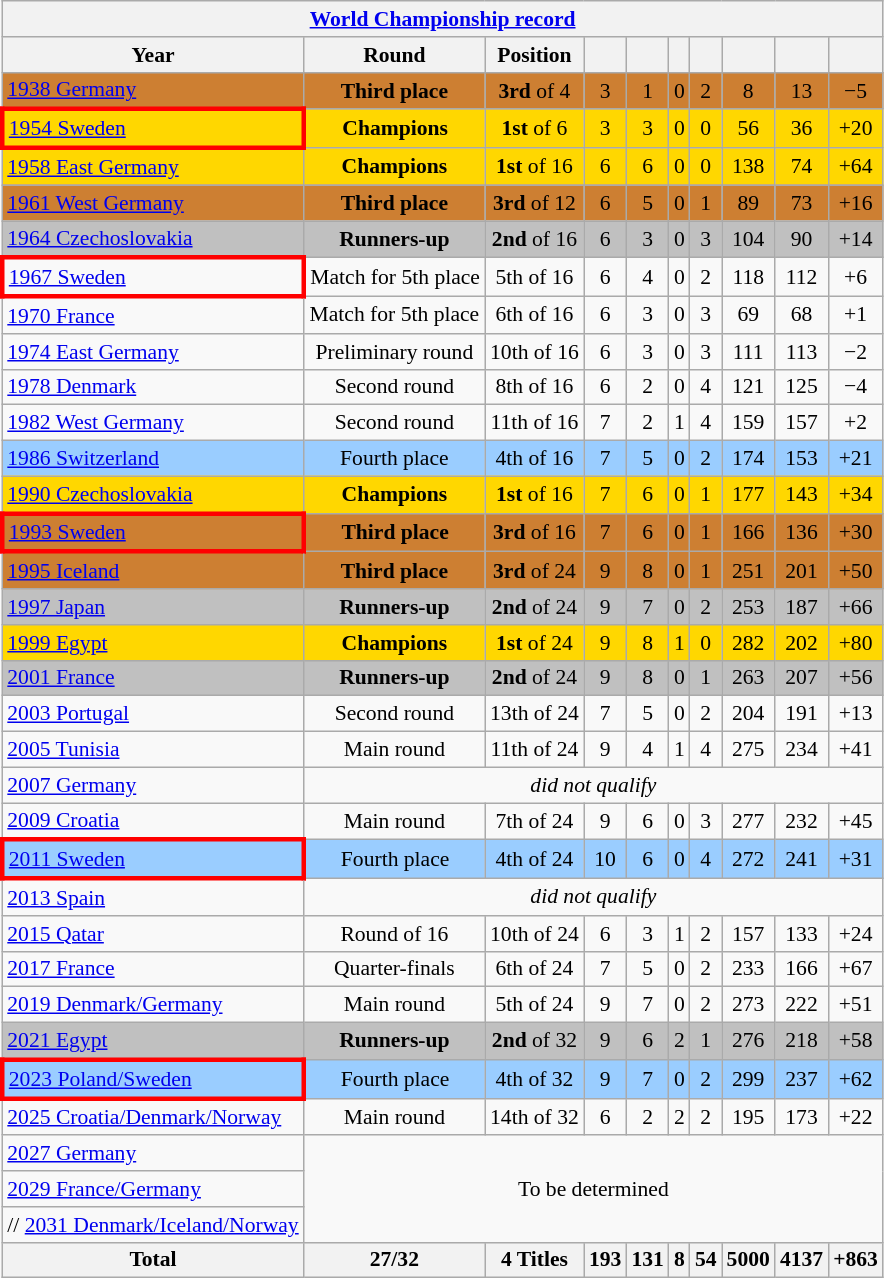<table class="wikitable" style="text-align:center; font-size:90%;">
<tr>
<th colspan=10><a href='#'>World Championship record</a></th>
</tr>
<tr>
<th>Year</th>
<th>Round</th>
<th>Position</th>
<th></th>
<th></th>
<th></th>
<th></th>
<th></th>
<th></th>
<th></th>
</tr>
<tr bgcolor=CD7F32>
<td align=left> <a href='#'>1938 Germany</a></td>
<td><strong>Third place</strong></td>
<td><strong>3rd</strong> of 4</td>
<td>3</td>
<td>1</td>
<td>0</td>
<td>2</td>
<td>8</td>
<td>13</td>
<td>−5</td>
</tr>
<tr style="background:gold;">
<td style="border: 3px solid red" align=left> <a href='#'>1954 Sweden</a></td>
<td><strong>Champions</strong></td>
<td><strong>1st</strong> of 6</td>
<td>3</td>
<td>3</td>
<td>0</td>
<td>0</td>
<td>56</td>
<td>36</td>
<td>+20</td>
</tr>
<tr style="background:gold;">
<td align=left> <a href='#'>1958 East Germany</a></td>
<td><strong>Champions</strong></td>
<td><strong>1st</strong> of 16</td>
<td>6</td>
<td>6</td>
<td>0</td>
<td>0</td>
<td>138</td>
<td>74</td>
<td>+64</td>
</tr>
<tr bgcolor=CD7F32>
<td align=left> <a href='#'>1961 West Germany</a></td>
<td><strong>Third place</strong></td>
<td><strong>3rd</strong> of 12</td>
<td>6</td>
<td>5</td>
<td>0</td>
<td>1</td>
<td>89</td>
<td>73</td>
<td>+16</td>
</tr>
<tr style="background:silver;">
<td align=left> <a href='#'>1964 Czechoslovakia</a></td>
<td><strong>Runners-up</strong></td>
<td><strong>2nd</strong> of 16</td>
<td>6</td>
<td>3</td>
<td>0</td>
<td>3</td>
<td>104</td>
<td>90</td>
<td>+14</td>
</tr>
<tr>
<td style="border: 3px solid red" align=left> <a href='#'>1967 Sweden</a></td>
<td>Match for 5th place</td>
<td>5th of 16</td>
<td>6</td>
<td>4</td>
<td>0</td>
<td>2</td>
<td>118</td>
<td>112</td>
<td>+6</td>
</tr>
<tr>
<td align=left> <a href='#'>1970 France</a></td>
<td>Match for 5th place</td>
<td>6th of 16</td>
<td>6</td>
<td>3</td>
<td>0</td>
<td>3</td>
<td>69</td>
<td>68</td>
<td>+1</td>
</tr>
<tr>
<td align=left> <a href='#'>1974 East Germany</a></td>
<td>Preliminary round</td>
<td>10th of 16</td>
<td>6</td>
<td>3</td>
<td>0</td>
<td>3</td>
<td>111</td>
<td>113</td>
<td>−2</td>
</tr>
<tr>
<td align=left> <a href='#'>1978 Denmark</a></td>
<td>Second round</td>
<td>8th of 16</td>
<td>6</td>
<td>2</td>
<td>0</td>
<td>4</td>
<td>121</td>
<td>125</td>
<td>−4</td>
</tr>
<tr>
<td align=left> <a href='#'>1982 West Germany</a></td>
<td>Second round</td>
<td>11th of 16</td>
<td>7</td>
<td>2</td>
<td>1</td>
<td>4</td>
<td>159</td>
<td>157</td>
<td>+2</td>
</tr>
<tr style="background:#9acdff;">
<td align=left> <a href='#'>1986 Switzerland</a></td>
<td>Fourth place</td>
<td>4th of 16</td>
<td>7</td>
<td>5</td>
<td>0</td>
<td>2</td>
<td>174</td>
<td>153</td>
<td>+21</td>
</tr>
<tr style="background:gold;">
<td align=left> <a href='#'>1990 Czechoslovakia</a></td>
<td><strong>Champions</strong></td>
<td><strong>1st</strong> of 16</td>
<td>7</td>
<td>6</td>
<td>0</td>
<td>1</td>
<td>177</td>
<td>143</td>
<td>+34</td>
</tr>
<tr bgcolor=CD7F32>
<td style="border: 3px solid red" align=left> <a href='#'>1993 Sweden</a></td>
<td><strong>Third place</strong></td>
<td><strong>3rd</strong> of 16</td>
<td>7</td>
<td>6</td>
<td>0</td>
<td>1</td>
<td>166</td>
<td>136</td>
<td>+30</td>
</tr>
<tr bgcolor=CD7F32>
<td align=left> <a href='#'>1995 Iceland</a></td>
<td><strong>Third place</strong></td>
<td><strong>3rd</strong> of 24</td>
<td>9</td>
<td>8</td>
<td>0</td>
<td>1</td>
<td>251</td>
<td>201</td>
<td>+50</td>
</tr>
<tr style="background:silver;">
<td align=left> <a href='#'>1997 Japan</a></td>
<td><strong>Runners-up</strong></td>
<td><strong>2nd</strong> of 24</td>
<td>9</td>
<td>7</td>
<td>0</td>
<td>2</td>
<td>253</td>
<td>187</td>
<td>+66</td>
</tr>
<tr style="background:gold;">
<td align=left> <a href='#'>1999 Egypt</a></td>
<td><strong>Champions</strong></td>
<td><strong>1st</strong> of 24</td>
<td>9</td>
<td>8</td>
<td>1</td>
<td>0</td>
<td>282</td>
<td>202</td>
<td>+80</td>
</tr>
<tr style="background:silver;">
<td align=left> <a href='#'>2001 France</a></td>
<td><strong>Runners-up</strong></td>
<td><strong>2nd</strong> of 24</td>
<td>9</td>
<td>8</td>
<td>0</td>
<td>1</td>
<td>263</td>
<td>207</td>
<td>+56</td>
</tr>
<tr>
<td align=left> <a href='#'>2003 Portugal</a></td>
<td>Second round</td>
<td>13th of 24</td>
<td>7</td>
<td>5</td>
<td>0</td>
<td>2</td>
<td>204</td>
<td>191</td>
<td>+13</td>
</tr>
<tr>
<td align=left> <a href='#'>2005 Tunisia</a></td>
<td>Main round</td>
<td>11th of 24</td>
<td>9</td>
<td>4</td>
<td>1</td>
<td>4</td>
<td>275</td>
<td>234</td>
<td>+41</td>
</tr>
<tr>
<td align=left> <a href='#'>2007 Germany</a></td>
<td colspan = "9"><em>did not qualify</em></td>
</tr>
<tr>
<td align=left> <a href='#'>2009 Croatia</a></td>
<td>Main round</td>
<td>7th of 24</td>
<td>9</td>
<td>6</td>
<td>0</td>
<td>3</td>
<td>277</td>
<td>232</td>
<td>+45</td>
</tr>
<tr style="background:#9acdff;">
<td style="border: 3px solid red" align=left> <a href='#'>2011 Sweden</a></td>
<td>Fourth place</td>
<td>4th of 24</td>
<td>10</td>
<td>6</td>
<td>0</td>
<td>4</td>
<td>272</td>
<td>241</td>
<td>+31</td>
</tr>
<tr>
<td align=left> <a href='#'>2013 Spain</a></td>
<td colspan="9"><em>did not qualify</em></td>
</tr>
<tr>
<td align=left> <a href='#'>2015 Qatar</a></td>
<td>Round of 16</td>
<td>10th of 24</td>
<td>6</td>
<td>3</td>
<td>1</td>
<td>2</td>
<td>157</td>
<td>133</td>
<td>+24</td>
</tr>
<tr>
<td align=left> <a href='#'>2017 France</a></td>
<td>Quarter-finals</td>
<td>6th of 24</td>
<td>7</td>
<td>5</td>
<td>0</td>
<td>2</td>
<td>233</td>
<td>166</td>
<td>+67</td>
</tr>
<tr>
<td align=left> <a href='#'>2019 Denmark/Germany</a></td>
<td>Main round</td>
<td>5th of 24</td>
<td>9</td>
<td>7</td>
<td>0</td>
<td>2</td>
<td>273</td>
<td>222</td>
<td>+51</td>
</tr>
<tr style="background:silver;">
<td align=left> <a href='#'>2021 Egypt</a></td>
<td><strong>Runners-up</strong></td>
<td><strong>2nd</strong> of 32</td>
<td>9</td>
<td>6</td>
<td>2</td>
<td>1</td>
<td>276</td>
<td>218</td>
<td>+58</td>
</tr>
<tr style="background:#9acdff;">
<td style="border: 3px solid red" align=left> <a href='#'>2023 Poland/Sweden</a></td>
<td>Fourth place</td>
<td>4th of 32</td>
<td>9</td>
<td>7</td>
<td>0</td>
<td>2</td>
<td>299</td>
<td>237</td>
<td>+62</td>
</tr>
<tr>
<td align=left> <a href='#'>2025 Croatia/Denmark/Norway</a></td>
<td>Main round</td>
<td>14th of 32</td>
<td>6</td>
<td>2</td>
<td>2</td>
<td>2</td>
<td>195</td>
<td>173</td>
<td>+22</td>
</tr>
<tr>
<td align=left> <a href='#'>2027 Germany</a></td>
<td colspan=9 rowspan=3>To be determined</td>
</tr>
<tr>
<td align=left> <a href='#'>2029 France/Germany</a></td>
</tr>
<tr>
<td align=left>// <a href='#'>2031 Denmark/Iceland/Norway</a></td>
</tr>
<tr>
<th>Total</th>
<th>27/32</th>
<th>4 Titles</th>
<th>193</th>
<th>131</th>
<th>8</th>
<th>54</th>
<th>5000</th>
<th>4137</th>
<th>+863</th>
</tr>
</table>
